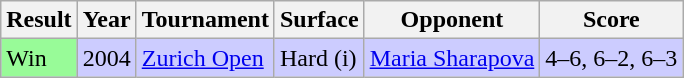<table class="sortable wikitable">
<tr>
<th>Result</th>
<th>Year</th>
<th>Tournament</th>
<th>Surface</th>
<th>Opponent</th>
<th class="unsortable">Score</th>
</tr>
<tr bgcolor=CCCCFF>
<td bgcolor=98FB98>Win</td>
<td>2004</td>
<td><a href='#'>Zurich Open</a></td>
<td>Hard (i)</td>
<td> <a href='#'>Maria Sharapova</a></td>
<td>4–6, 6–2, 6–3</td>
</tr>
</table>
